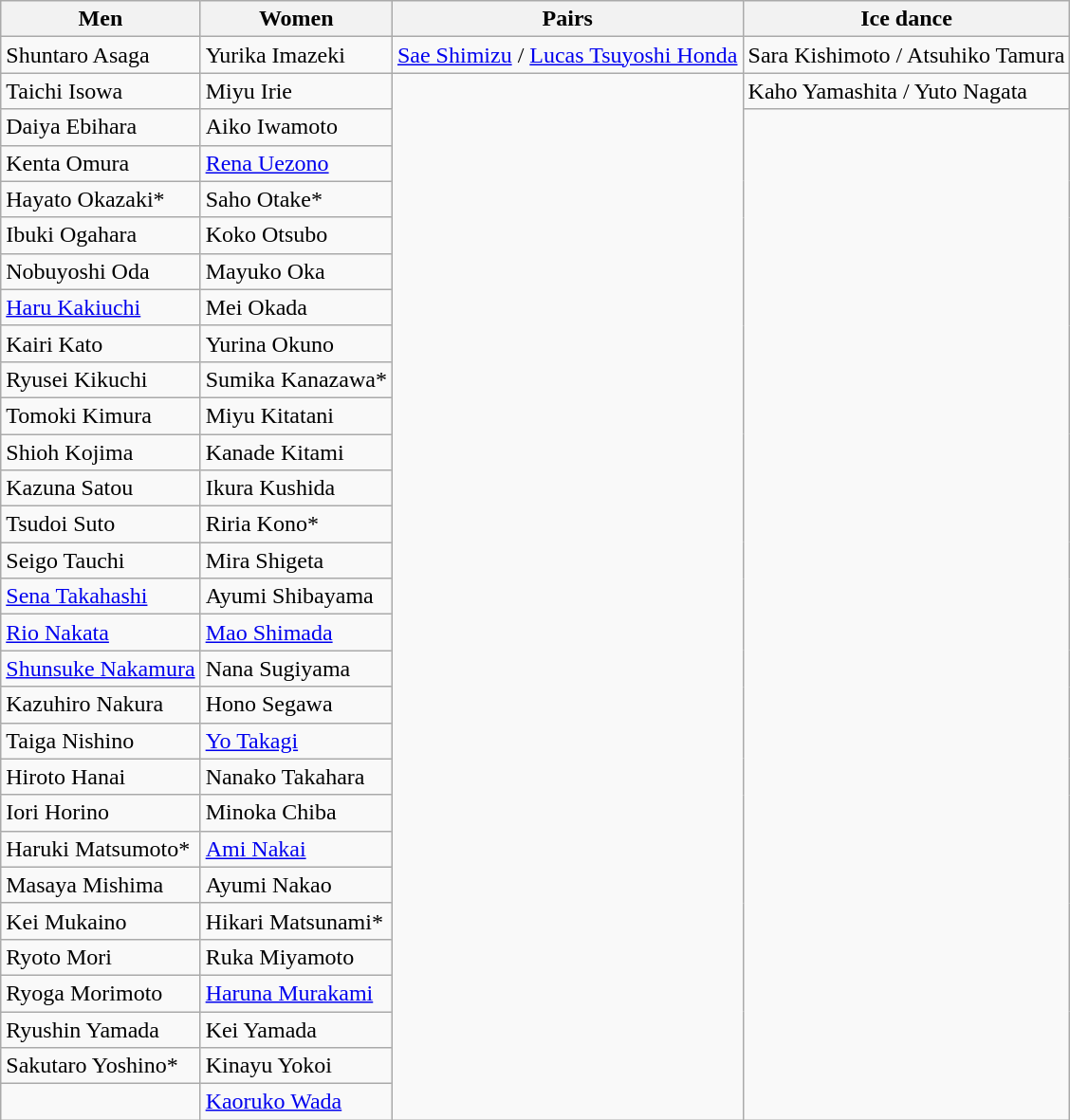<table class="wikitable">
<tr>
<th>Men</th>
<th>Women</th>
<th>Pairs</th>
<th>Ice dance</th>
</tr>
<tr>
<td>Shuntaro Asaga</td>
<td>Yurika Imazeki</td>
<td><a href='#'>Sae Shimizu</a> / <a href='#'>Lucas Tsuyoshi Honda</a></td>
<td>Sara Kishimoto / Atsuhiko Tamura</td>
</tr>
<tr>
<td>Taichi Isowa</td>
<td>Miyu Irie</td>
<td rowspan=29></td>
<td>Kaho Yamashita / Yuto Nagata</td>
</tr>
<tr>
<td>Daiya Ebihara</td>
<td>Aiko Iwamoto</td>
<td rowspan=28></td>
</tr>
<tr>
<td>Kenta Omura</td>
<td><a href='#'>Rena Uezono</a></td>
</tr>
<tr>
<td>Hayato Okazaki*</td>
<td>Saho Otake*</td>
</tr>
<tr>
<td>Ibuki Ogahara</td>
<td>Koko Otsubo</td>
</tr>
<tr>
<td>Nobuyoshi Oda</td>
<td>Mayuko Oka</td>
</tr>
<tr>
<td><a href='#'>Haru Kakiuchi</a></td>
<td>Mei Okada</td>
</tr>
<tr>
<td>Kairi Kato</td>
<td>Yurina Okuno</td>
</tr>
<tr>
<td>Ryusei Kikuchi</td>
<td>Sumika Kanazawa*</td>
</tr>
<tr>
<td>Tomoki Kimura</td>
<td>Miyu Kitatani</td>
</tr>
<tr>
<td>Shioh Kojima</td>
<td>Kanade Kitami</td>
</tr>
<tr>
<td>Kazuna Satou</td>
<td>Ikura Kushida</td>
</tr>
<tr>
<td>Tsudoi Suto</td>
<td>Riria Kono*</td>
</tr>
<tr>
<td>Seigo Tauchi</td>
<td>Mira Shigeta</td>
</tr>
<tr>
<td><a href='#'>Sena Takahashi</a></td>
<td>Ayumi Shibayama</td>
</tr>
<tr>
<td><a href='#'>Rio Nakata</a></td>
<td><a href='#'>Mao Shimada</a></td>
</tr>
<tr>
<td><a href='#'>Shunsuke Nakamura</a></td>
<td>Nana Sugiyama</td>
</tr>
<tr>
<td>Kazuhiro Nakura</td>
<td>Hono Segawa</td>
</tr>
<tr>
<td>Taiga Nishino</td>
<td><a href='#'>Yo Takagi</a></td>
</tr>
<tr>
<td>Hiroto Hanai</td>
<td>Nanako Takahara</td>
</tr>
<tr>
<td>Iori Horino</td>
<td>Minoka Chiba</td>
</tr>
<tr>
<td>Haruki Matsumoto*</td>
<td><a href='#'>Ami Nakai</a></td>
</tr>
<tr>
<td>Masaya Mishima</td>
<td>Ayumi Nakao</td>
</tr>
<tr>
<td>Kei Mukaino</td>
<td>Hikari Matsunami*</td>
</tr>
<tr>
<td>Ryoto Mori</td>
<td>Ruka Miyamoto</td>
</tr>
<tr>
<td>Ryoga Morimoto</td>
<td><a href='#'>Haruna Murakami</a></td>
</tr>
<tr>
<td>Ryushin Yamada</td>
<td>Kei Yamada</td>
</tr>
<tr>
<td>Sakutaro Yoshino*</td>
<td>Kinayu Yokoi</td>
</tr>
<tr>
<td></td>
<td><a href='#'>Kaoruko Wada</a></td>
</tr>
</table>
